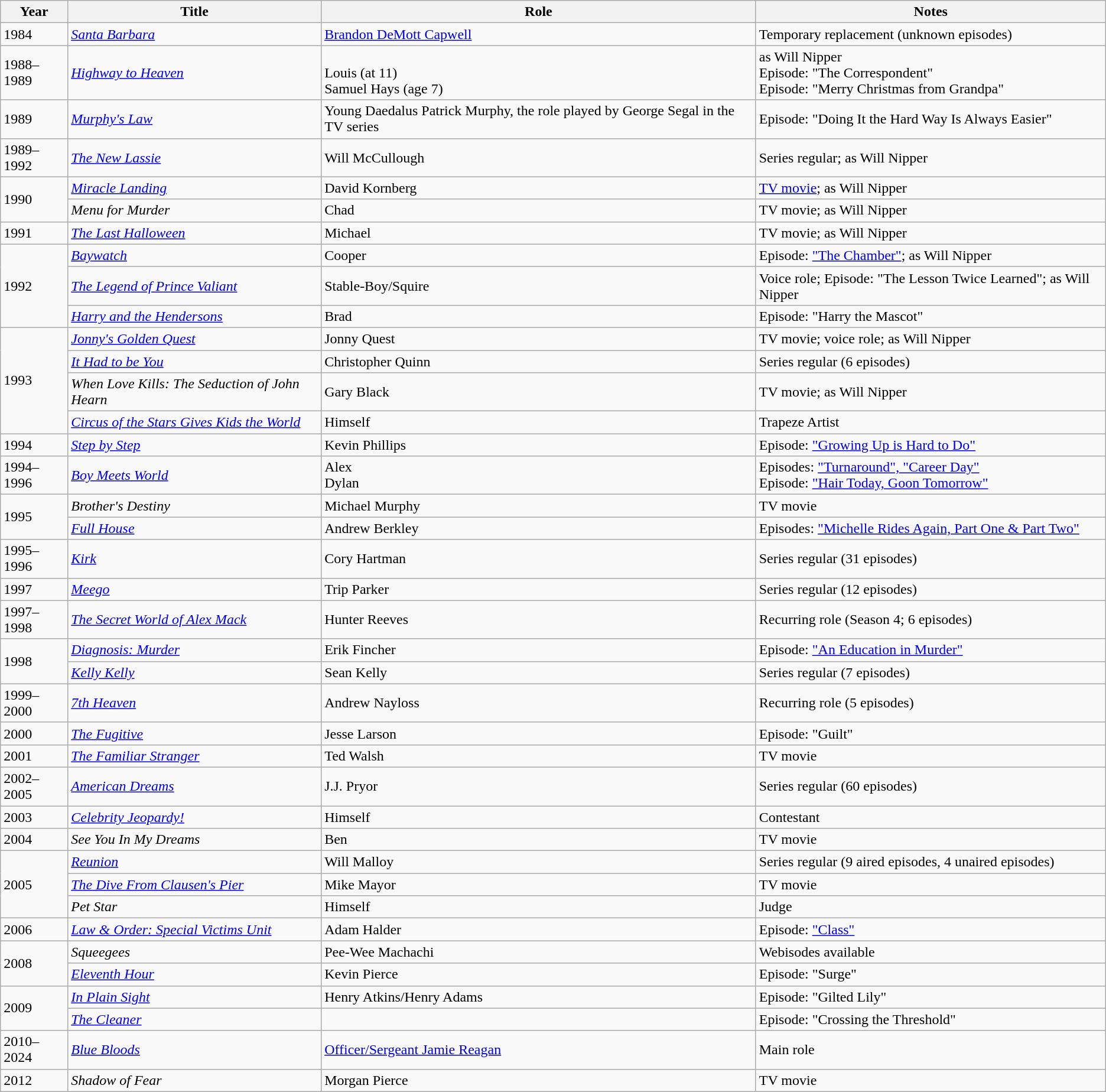<table class="wikitable">
<tr>
<th>Year</th>
<th>Title</th>
<th>Role</th>
<th>Notes</th>
</tr>
<tr>
<td>1984</td>
<td><em><a href='#'>Santa Barbara</a></em></td>
<td><a href='#'>Brandon DeMott Capwell</a></td>
<td>Temporary replacement (unknown episodes)</td>
</tr>
<tr>
<td>1988–1989</td>
<td><em><a href='#'>Highway to Heaven</a></em></td>
<td> <br>Louis (at 11)<br>Samuel Hays (age 7)</td>
<td>as Will Nipper<br>Episode: "The Correspondent"<br>Episode: "Merry Christmas from Grandpa"</td>
</tr>
<tr>
<td>1989</td>
<td><em><a href='#'>Murphy's Law</a></em></td>
<td>Young Daedalus Patrick Murphy, the role played by George Segal in the TV series</td>
<td>Episode: "Doing It the Hard Way Is Always Easier"</td>
</tr>
<tr>
<td>1989–1992</td>
<td><em><a href='#'>The New Lassie</a></em></td>
<td>Will McCullough</td>
<td>Series regular; as Will Nipper</td>
</tr>
<tr>
<td rowspan=2>1990</td>
<td><em><a href='#'>Miracle Landing</a></em></td>
<td>David Kornberg</td>
<td><a href='#'>TV movie</a>; as Will Nipper</td>
</tr>
<tr>
<td><em>Menu for Murder</em></td>
<td>Chad</td>
<td>TV movie; as Will Nipper</td>
</tr>
<tr>
<td>1991</td>
<td><em><a href='#'>The Last Halloween</a></em></td>
<td>Michael</td>
<td>TV movie; as Will Nipper</td>
</tr>
<tr>
<td rowspan=3>1992</td>
<td><em><a href='#'>Baywatch</a></em></td>
<td>Cooper</td>
<td>Episode: <a href='#'>"The Chamber"</a>; as Will Nipper</td>
</tr>
<tr>
<td><em><a href='#'>The Legend of Prince Valiant</a></em></td>
<td>Stable-Boy/Squire</td>
<td>Voice role; Episode: "The Lesson Twice Learned"; as Will Nipper</td>
</tr>
<tr>
<td><em><a href='#'>Harry and the Hendersons</a></em></td>
<td>Brad</td>
<td>Episode: "Harry the Mascot"</td>
</tr>
<tr>
<td rowspan=4>1993</td>
<td><em><a href='#'>Jonny's Golden Quest</a></em></td>
<td>Jonny Quest</td>
<td>TV movie; voice role; as Will Nipper</td>
</tr>
<tr>
<td><em><a href='#'>It Had to be You</a></em></td>
<td>Christopher Quinn</td>
<td>Series regular (6 episodes)</td>
</tr>
<tr>
<td><em>When Love Kills: The Seduction of John Hearn</em></td>
<td>Gary Black</td>
<td>TV movie; as Will Nipper</td>
</tr>
<tr>
<td><em><a href='#'>Circus of the Stars Gives Kids the World</a></em></td>
<td>Himself</td>
<td>Trapeze Artist</td>
</tr>
<tr>
<td>1994</td>
<td><em><a href='#'>Step by Step</a></em></td>
<td>Kevin Phillips</td>
<td>Episode: <a href='#'>"Growing Up is Hard to Do"</a></td>
</tr>
<tr>
<td>1994–1996</td>
<td><em><a href='#'>Boy Meets World</a></em></td>
<td>Alex<br>Dylan</td>
<td>Episodes: <a href='#'>"Turnaround", "Career Day"</a><br>Episode: <a href='#'>"Hair Today, Goon Tomorrow"</a></td>
</tr>
<tr>
<td rowspan=2>1995</td>
<td><em>Brother's Destiny</em></td>
<td>Michael Murphy</td>
<td>TV movie</td>
</tr>
<tr>
<td><em><a href='#'>Full House</a></em></td>
<td>Andrew Berkley</td>
<td>Episodes: <a href='#'>"Michelle Rides Again, Part One & Part Two"</a></td>
</tr>
<tr>
<td>1995–1996</td>
<td><em><a href='#'>Kirk</a></em></td>
<td>Cory Hartman</td>
<td>Series regular (31 episodes)</td>
</tr>
<tr>
<td>1997</td>
<td><em><a href='#'>Meego</a></em></td>
<td>Trip Parker</td>
<td>Series regular (12 episodes)</td>
</tr>
<tr>
<td>1997–1998</td>
<td><em><a href='#'>The Secret World of Alex Mack</a></em></td>
<td>Hunter Reeves</td>
<td>Recurring role (Season 4; 6 episodes)</td>
</tr>
<tr>
<td rowspan=2>1998</td>
<td><em><a href='#'>Diagnosis: Murder</a></em></td>
<td>Erik Fincher</td>
<td>Episode: <a href='#'>"An Education in Murder"</a></td>
</tr>
<tr>
<td><em><a href='#'>Kelly Kelly</a></em></td>
<td>Sean Kelly</td>
<td>Series regular (7 episodes)</td>
</tr>
<tr>
<td>1999–2000</td>
<td><em><a href='#'>7th Heaven</a></em></td>
<td>Andrew Nayloss</td>
<td>Recurring role (5 episodes)</td>
</tr>
<tr>
<td>2000</td>
<td><em><a href='#'>The Fugitive</a></em></td>
<td>Jesse Larson</td>
<td>Episode: "Guilt"</td>
</tr>
<tr>
<td>2001</td>
<td><em><a href='#'>The Familiar Stranger</a></em></td>
<td>Ted Walsh</td>
<td>TV movie</td>
</tr>
<tr>
<td>2002–2005</td>
<td><em><a href='#'>American Dreams</a></em></td>
<td>J.J. Pryor</td>
<td>Series regular (60 episodes)</td>
</tr>
<tr>
<td>2003</td>
<td><em><a href='#'>Celebrity Jeopardy!</a></em></td>
<td>Himself</td>
<td>Contestant</td>
</tr>
<tr>
<td>2004</td>
<td><em>See You In My Dreams</em> </td>
<td>Ben</td>
<td>TV movie</td>
</tr>
<tr>
<td rowspan=3>2005</td>
<td><em><a href='#'>Reunion</a></em></td>
<td>Will Malloy</td>
<td>Series regular (9 aired episodes, 4 unaired episodes)</td>
</tr>
<tr>
<td><em><a href='#'>The Dive From Clausen's Pier</a></em> </td>
<td>Mike Mayor</td>
<td>TV movie</td>
</tr>
<tr>
<td><em>Pet Star</em></td>
<td>Himself</td>
<td>Judge</td>
</tr>
<tr>
<td>2006</td>
<td><em><a href='#'>Law & Order: Special Victims Unit</a></em></td>
<td>Adam Halder</td>
<td>Episode: <a href='#'>"Class"</a></td>
</tr>
<tr>
<td rowspan=2>2008</td>
<td><em>Squeegees</em></td>
<td>Pee-Wee Machachi</td>
<td>Webisodes available</td>
</tr>
<tr>
<td><em><a href='#'>Eleventh Hour</a></em></td>
<td>Kevin Pierce</td>
<td>Episode: "Surge"</td>
</tr>
<tr>
<td rowspan=2>2009</td>
<td><em><a href='#'>In Plain Sight</a></em></td>
<td>Henry Atkins/Henry Adams</td>
<td>Episode: "Gilted Lily"</td>
</tr>
<tr>
<td><em><a href='#'>The Cleaner</a></em></td>
<td></td>
<td>Episode: "Crossing the Threshold"</td>
</tr>
<tr>
<td>2010–2024</td>
<td><em> <a href='#'>Blue Bloods</a></em></td>
<td><a href='#'>Officer/Sergeant Jamie Reagan</a></td>
<td>Main role</td>
</tr>
<tr>
<td>2012</td>
<td><em>Shadow of Fear</em></td>
<td>Morgan Pierce</td>
<td>TV movie</td>
</tr>
</table>
